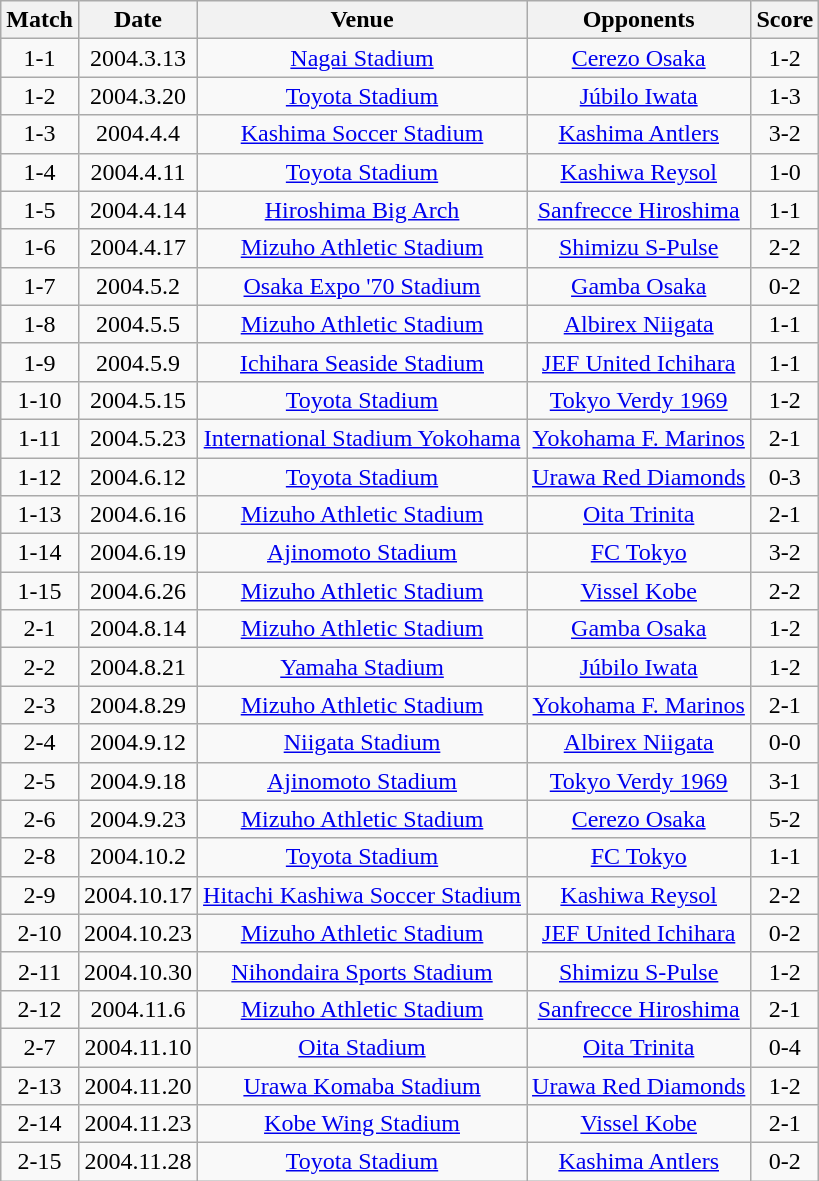<table class="wikitable" style="text-align:center;">
<tr>
<th>Match</th>
<th>Date</th>
<th>Venue</th>
<th>Opponents</th>
<th>Score</th>
</tr>
<tr>
<td>1-1</td>
<td>2004.3.13</td>
<td><a href='#'>Nagai Stadium</a></td>
<td><a href='#'>Cerezo Osaka</a></td>
<td>1-2</td>
</tr>
<tr>
<td>1-2</td>
<td>2004.3.20</td>
<td><a href='#'>Toyota Stadium</a></td>
<td><a href='#'>Júbilo Iwata</a></td>
<td>1-3</td>
</tr>
<tr>
<td>1-3</td>
<td>2004.4.4</td>
<td><a href='#'>Kashima Soccer Stadium</a></td>
<td><a href='#'>Kashima Antlers</a></td>
<td>3-2</td>
</tr>
<tr>
<td>1-4</td>
<td>2004.4.11</td>
<td><a href='#'>Toyota Stadium</a></td>
<td><a href='#'>Kashiwa Reysol</a></td>
<td>1-0</td>
</tr>
<tr>
<td>1-5</td>
<td>2004.4.14</td>
<td><a href='#'>Hiroshima Big Arch</a></td>
<td><a href='#'>Sanfrecce Hiroshima</a></td>
<td>1-1</td>
</tr>
<tr>
<td>1-6</td>
<td>2004.4.17</td>
<td><a href='#'>Mizuho Athletic Stadium</a></td>
<td><a href='#'>Shimizu S-Pulse</a></td>
<td>2-2</td>
</tr>
<tr>
<td>1-7</td>
<td>2004.5.2</td>
<td><a href='#'>Osaka Expo '70 Stadium</a></td>
<td><a href='#'>Gamba Osaka</a></td>
<td>0-2</td>
</tr>
<tr>
<td>1-8</td>
<td>2004.5.5</td>
<td><a href='#'>Mizuho Athletic Stadium</a></td>
<td><a href='#'>Albirex Niigata</a></td>
<td>1-1</td>
</tr>
<tr>
<td>1-9</td>
<td>2004.5.9</td>
<td><a href='#'>Ichihara Seaside Stadium</a></td>
<td><a href='#'>JEF United Ichihara</a></td>
<td>1-1</td>
</tr>
<tr>
<td>1-10</td>
<td>2004.5.15</td>
<td><a href='#'>Toyota Stadium</a></td>
<td><a href='#'>Tokyo Verdy 1969</a></td>
<td>1-2</td>
</tr>
<tr>
<td>1-11</td>
<td>2004.5.23</td>
<td><a href='#'>International Stadium Yokohama</a></td>
<td><a href='#'>Yokohama F. Marinos</a></td>
<td>2-1</td>
</tr>
<tr>
<td>1-12</td>
<td>2004.6.12</td>
<td><a href='#'>Toyota Stadium</a></td>
<td><a href='#'>Urawa Red Diamonds</a></td>
<td>0-3</td>
</tr>
<tr>
<td>1-13</td>
<td>2004.6.16</td>
<td><a href='#'>Mizuho Athletic Stadium</a></td>
<td><a href='#'>Oita Trinita</a></td>
<td>2-1</td>
</tr>
<tr>
<td>1-14</td>
<td>2004.6.19</td>
<td><a href='#'>Ajinomoto Stadium</a></td>
<td><a href='#'>FC Tokyo</a></td>
<td>3-2</td>
</tr>
<tr>
<td>1-15</td>
<td>2004.6.26</td>
<td><a href='#'>Mizuho Athletic Stadium</a></td>
<td><a href='#'>Vissel Kobe</a></td>
<td>2-2</td>
</tr>
<tr>
<td>2-1</td>
<td>2004.8.14</td>
<td><a href='#'>Mizuho Athletic Stadium</a></td>
<td><a href='#'>Gamba Osaka</a></td>
<td>1-2</td>
</tr>
<tr>
<td>2-2</td>
<td>2004.8.21</td>
<td><a href='#'>Yamaha Stadium</a></td>
<td><a href='#'>Júbilo Iwata</a></td>
<td>1-2</td>
</tr>
<tr>
<td>2-3</td>
<td>2004.8.29</td>
<td><a href='#'>Mizuho Athletic Stadium</a></td>
<td><a href='#'>Yokohama F. Marinos</a></td>
<td>2-1</td>
</tr>
<tr>
<td>2-4</td>
<td>2004.9.12</td>
<td><a href='#'>Niigata Stadium</a></td>
<td><a href='#'>Albirex Niigata</a></td>
<td>0-0</td>
</tr>
<tr>
<td>2-5</td>
<td>2004.9.18</td>
<td><a href='#'>Ajinomoto Stadium</a></td>
<td><a href='#'>Tokyo Verdy 1969</a></td>
<td>3-1</td>
</tr>
<tr>
<td>2-6</td>
<td>2004.9.23</td>
<td><a href='#'>Mizuho Athletic Stadium</a></td>
<td><a href='#'>Cerezo Osaka</a></td>
<td>5-2</td>
</tr>
<tr>
<td>2-8</td>
<td>2004.10.2</td>
<td><a href='#'>Toyota Stadium</a></td>
<td><a href='#'>FC Tokyo</a></td>
<td>1-1</td>
</tr>
<tr>
<td>2-9</td>
<td>2004.10.17</td>
<td><a href='#'>Hitachi Kashiwa Soccer Stadium</a></td>
<td><a href='#'>Kashiwa Reysol</a></td>
<td>2-2</td>
</tr>
<tr>
<td>2-10</td>
<td>2004.10.23</td>
<td><a href='#'>Mizuho Athletic Stadium</a></td>
<td><a href='#'>JEF United Ichihara</a></td>
<td>0-2</td>
</tr>
<tr>
<td>2-11</td>
<td>2004.10.30</td>
<td><a href='#'>Nihondaira Sports Stadium</a></td>
<td><a href='#'>Shimizu S-Pulse</a></td>
<td>1-2</td>
</tr>
<tr>
<td>2-12</td>
<td>2004.11.6</td>
<td><a href='#'>Mizuho Athletic Stadium</a></td>
<td><a href='#'>Sanfrecce Hiroshima</a></td>
<td>2-1</td>
</tr>
<tr>
<td>2-7</td>
<td>2004.11.10</td>
<td><a href='#'>Oita Stadium</a></td>
<td><a href='#'>Oita Trinita</a></td>
<td>0-4</td>
</tr>
<tr>
<td>2-13</td>
<td>2004.11.20</td>
<td><a href='#'>Urawa Komaba Stadium</a></td>
<td><a href='#'>Urawa Red Diamonds</a></td>
<td>1-2</td>
</tr>
<tr>
<td>2-14</td>
<td>2004.11.23</td>
<td><a href='#'>Kobe Wing Stadium</a></td>
<td><a href='#'>Vissel Kobe</a></td>
<td>2-1</td>
</tr>
<tr>
<td>2-15</td>
<td>2004.11.28</td>
<td><a href='#'>Toyota Stadium</a></td>
<td><a href='#'>Kashima Antlers</a></td>
<td>0-2</td>
</tr>
</table>
